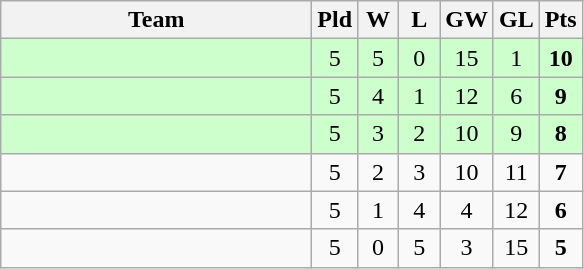<table class="wikitable" style="text-align:center">
<tr>
<th width=200>Team</th>
<th width=20>Pld</th>
<th width=20>W</th>
<th width=20>L</th>
<th width=20>GW</th>
<th width=20>GL</th>
<th width=20>Pts</th>
</tr>
<tr bgcolor=ccffcc>
<td style="text-align:left;"></td>
<td>5</td>
<td>5</td>
<td>0</td>
<td>15</td>
<td>1</td>
<td><strong>10</strong></td>
</tr>
<tr bgcolor=ccffcc>
<td style="text-align:left;"></td>
<td>5</td>
<td>4</td>
<td>1</td>
<td>12</td>
<td>6</td>
<td><strong>9</strong></td>
</tr>
<tr bgcolor=ccffcc>
<td style="text-align:left;"></td>
<td>5</td>
<td>3</td>
<td>2</td>
<td>10</td>
<td>9</td>
<td><strong>8</strong></td>
</tr>
<tr>
<td style="text-align:left;"></td>
<td>5</td>
<td>2</td>
<td>3</td>
<td>10</td>
<td>11</td>
<td><strong>7</strong></td>
</tr>
<tr>
<td style="text-align:left;"></td>
<td>5</td>
<td>1</td>
<td>4</td>
<td>4</td>
<td>12</td>
<td><strong>6</strong></td>
</tr>
<tr>
<td style="text-align:left;"></td>
<td>5</td>
<td>0</td>
<td>5</td>
<td>3</td>
<td>15</td>
<td><strong>5</strong></td>
</tr>
</table>
